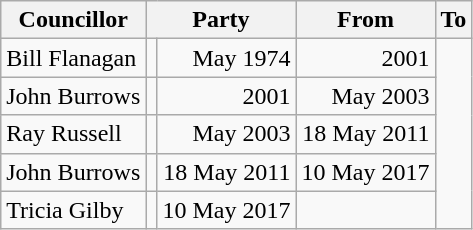<table class=wikitable>
<tr>
<th>Councillor</th>
<th colspan=2>Party</th>
<th>From</th>
<th>To</th>
</tr>
<tr>
<td>Bill Flanagan</td>
<td></td>
<td align=right>May 1974</td>
<td align=right>2001</td>
</tr>
<tr>
<td>John Burrows</td>
<td></td>
<td align=right>2001</td>
<td align=right>May 2003</td>
</tr>
<tr>
<td>Ray Russell</td>
<td></td>
<td align=right>May 2003</td>
<td align=right>18 May 2011</td>
</tr>
<tr>
<td>John Burrows</td>
<td></td>
<td align=right>18 May 2011</td>
<td align=right>10 May 2017</td>
</tr>
<tr>
<td>Tricia Gilby</td>
<td></td>
<td align=right>10 May 2017</td>
<td align=right></td>
</tr>
</table>
